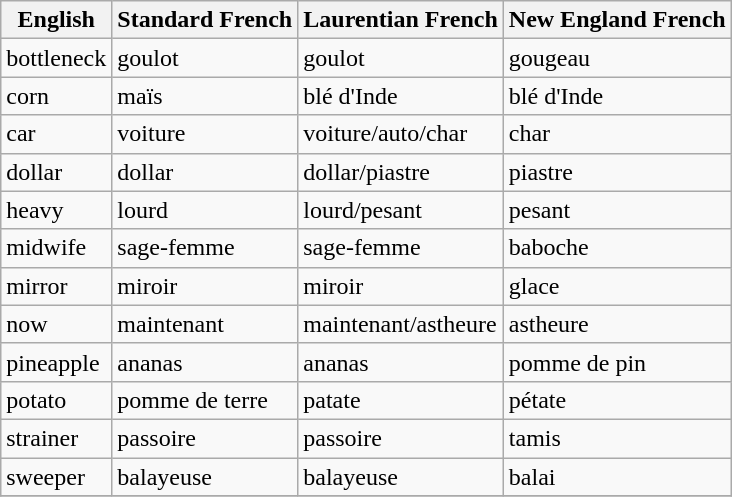<table class="wikitable">
<tr>
<th>English</th>
<th>Standard French</th>
<th>Laurentian French</th>
<th>New England French</th>
</tr>
<tr>
<td>bottleneck</td>
<td>goulot</td>
<td>goulot</td>
<td>gougeau</td>
</tr>
<tr>
<td>corn</td>
<td>maïs</td>
<td>blé d'Inde</td>
<td>blé d'Inde</td>
</tr>
<tr>
<td>car</td>
<td>voiture</td>
<td>voiture/auto/char</td>
<td>char</td>
</tr>
<tr>
<td>dollar</td>
<td>dollar</td>
<td>dollar/piastre</td>
<td>piastre</td>
</tr>
<tr>
<td>heavy</td>
<td>lourd</td>
<td>lourd/pesant</td>
<td>pesant</td>
</tr>
<tr>
<td>midwife</td>
<td>sage-femme</td>
<td>sage-femme</td>
<td>baboche</td>
</tr>
<tr>
<td>mirror</td>
<td>miroir</td>
<td>miroir</td>
<td>glace</td>
</tr>
<tr>
<td>now</td>
<td>maintenant</td>
<td>maintenant/astheure</td>
<td>astheure</td>
</tr>
<tr>
<td>pineapple</td>
<td>ananas</td>
<td>ananas</td>
<td>pomme de pin</td>
</tr>
<tr>
<td>potato</td>
<td>pomme de terre</td>
<td>patate</td>
<td>pétate</td>
</tr>
<tr>
<td>strainer</td>
<td>passoire</td>
<td>passoire</td>
<td>tamis</td>
</tr>
<tr>
<td>sweeper</td>
<td>balayeuse</td>
<td>balayeuse</td>
<td>balai</td>
</tr>
<tr>
</tr>
</table>
